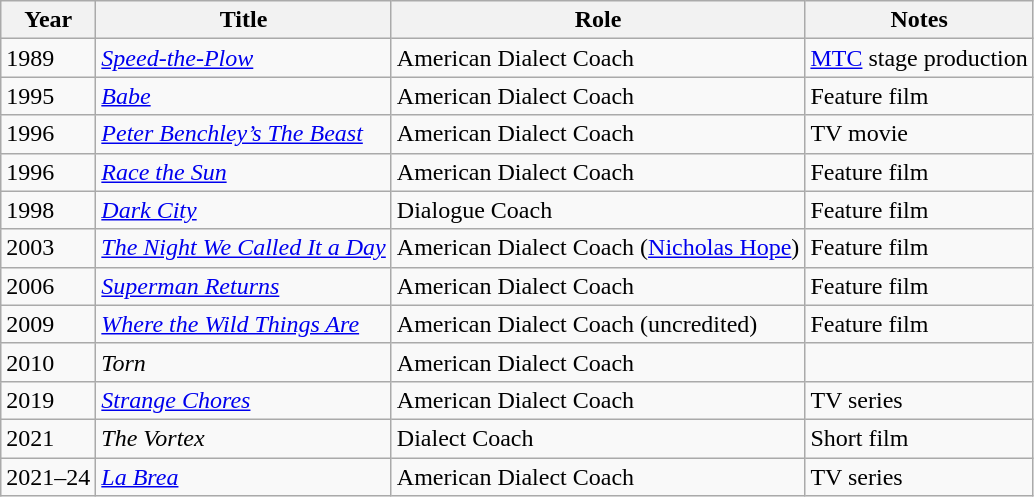<table class="wikitable sortable">
<tr>
<th>Year</th>
<th>Title</th>
<th>Role</th>
<th>Notes</th>
</tr>
<tr>
<td>1989</td>
<td><em><a href='#'>Speed-the-Plow</a></em></td>
<td>American Dialect Coach</td>
<td><a href='#'>MTC</a> stage production</td>
</tr>
<tr>
<td>1995</td>
<td><em><a href='#'>Babe</a></em></td>
<td>American Dialect Coach</td>
<td>Feature film</td>
</tr>
<tr>
<td>1996</td>
<td><em><a href='#'>Peter Benchley’s The Beast</a></em></td>
<td>American Dialect Coach</td>
<td>TV movie</td>
</tr>
<tr>
<td>1996</td>
<td><em><a href='#'>Race the Sun</a></em></td>
<td>American Dialect Coach</td>
<td>Feature film</td>
</tr>
<tr>
<td>1998</td>
<td><em><a href='#'>Dark City</a></em></td>
<td>Dialogue Coach</td>
<td>Feature film</td>
</tr>
<tr>
<td>2003</td>
<td><em><a href='#'>The Night We Called It a Day</a></em></td>
<td>American Dialect Coach (<a href='#'>Nicholas Hope</a>)</td>
<td>Feature film</td>
</tr>
<tr>
<td>2006</td>
<td><em><a href='#'>Superman Returns</a></em></td>
<td>American Dialect Coach</td>
<td>Feature film</td>
</tr>
<tr>
<td>2009</td>
<td><em><a href='#'>Where the Wild Things Are</a></em></td>
<td>American Dialect Coach (uncredited)</td>
<td>Feature film</td>
</tr>
<tr>
<td>2010</td>
<td><em>Torn</em></td>
<td>American Dialect Coach</td>
<td></td>
</tr>
<tr>
<td>2019</td>
<td><em><a href='#'>Strange Chores</a></em></td>
<td>American Dialect Coach</td>
<td>TV series</td>
</tr>
<tr>
<td>2021</td>
<td><em>The Vortex</em></td>
<td>Dialect Coach</td>
<td>Short film</td>
</tr>
<tr>
<td>2021–24</td>
<td><em><a href='#'>La Brea</a></em></td>
<td>American Dialect Coach</td>
<td>TV series</td>
</tr>
</table>
